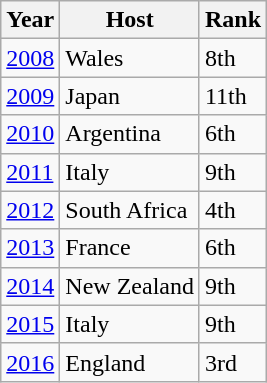<table class=wikitable>
<tr>
<th>Year</th>
<th>Host</th>
<th>Rank</th>
</tr>
<tr>
<td><a href='#'>2008</a></td>
<td> Wales</td>
<td>8th</td>
</tr>
<tr>
<td><a href='#'>2009</a></td>
<td> Japan</td>
<td>11th</td>
</tr>
<tr>
<td><a href='#'>2010</a></td>
<td> Argentina</td>
<td>6th</td>
</tr>
<tr>
<td><a href='#'>2011</a></td>
<td> Italy</td>
<td>9th</td>
</tr>
<tr>
<td><a href='#'>2012</a></td>
<td> South Africa</td>
<td>4th</td>
</tr>
<tr>
<td><a href='#'>2013</a></td>
<td> France</td>
<td>6th</td>
</tr>
<tr>
<td><a href='#'>2014</a></td>
<td> New Zealand</td>
<td>9th</td>
</tr>
<tr>
<td><a href='#'>2015</a></td>
<td> Italy</td>
<td>9th</td>
</tr>
<tr>
<td><a href='#'>2016</a></td>
<td> England</td>
<td>3rd</td>
</tr>
</table>
